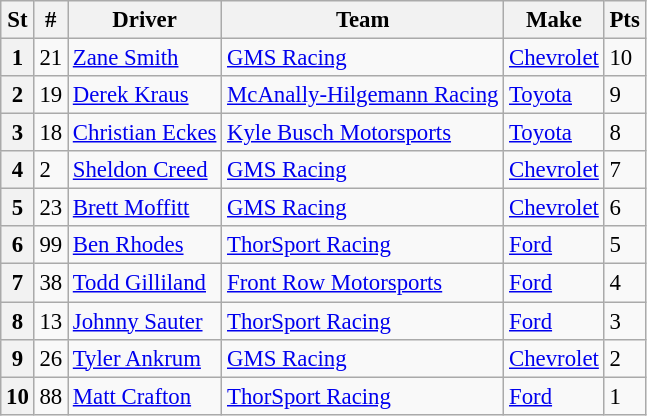<table class="wikitable" style="font-size:95%">
<tr>
<th>St</th>
<th>#</th>
<th>Driver</th>
<th>Team</th>
<th>Make</th>
<th>Pts</th>
</tr>
<tr>
<th>1</th>
<td>21</td>
<td><a href='#'>Zane Smith</a></td>
<td><a href='#'>GMS Racing</a></td>
<td><a href='#'>Chevrolet</a></td>
<td>10</td>
</tr>
<tr>
<th>2</th>
<td>19</td>
<td><a href='#'>Derek Kraus</a></td>
<td><a href='#'>McAnally-Hilgemann Racing</a></td>
<td><a href='#'>Toyota</a></td>
<td>9</td>
</tr>
<tr>
<th>3</th>
<td>18</td>
<td><a href='#'>Christian Eckes</a></td>
<td><a href='#'>Kyle Busch Motorsports</a></td>
<td><a href='#'>Toyota</a></td>
<td>8</td>
</tr>
<tr>
<th>4</th>
<td>2</td>
<td><a href='#'>Sheldon Creed</a></td>
<td><a href='#'>GMS Racing</a></td>
<td><a href='#'>Chevrolet</a></td>
<td>7</td>
</tr>
<tr>
<th>5</th>
<td>23</td>
<td><a href='#'>Brett Moffitt</a></td>
<td><a href='#'>GMS Racing</a></td>
<td><a href='#'>Chevrolet</a></td>
<td>6</td>
</tr>
<tr>
<th>6</th>
<td>99</td>
<td><a href='#'>Ben Rhodes</a></td>
<td><a href='#'>ThorSport Racing</a></td>
<td><a href='#'>Ford</a></td>
<td>5</td>
</tr>
<tr>
<th>7</th>
<td>38</td>
<td><a href='#'>Todd Gilliland</a></td>
<td><a href='#'>Front Row Motorsports</a></td>
<td><a href='#'>Ford</a></td>
<td>4</td>
</tr>
<tr>
<th>8</th>
<td>13</td>
<td><a href='#'>Johnny Sauter</a></td>
<td><a href='#'>ThorSport Racing</a></td>
<td><a href='#'>Ford</a></td>
<td>3</td>
</tr>
<tr>
<th>9</th>
<td>26</td>
<td><a href='#'>Tyler Ankrum</a></td>
<td><a href='#'>GMS Racing</a></td>
<td><a href='#'>Chevrolet</a></td>
<td>2</td>
</tr>
<tr>
<th>10</th>
<td>88</td>
<td><a href='#'>Matt Crafton</a></td>
<td><a href='#'>ThorSport Racing</a></td>
<td><a href='#'>Ford</a></td>
<td>1</td>
</tr>
</table>
